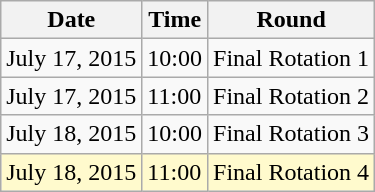<table class="wikitable">
<tr>
<th>Date</th>
<th>Time</th>
<th>Round</th>
</tr>
<tr>
<td>July 17, 2015</td>
<td>10:00</td>
<td>Final Rotation 1</td>
</tr>
<tr>
<td>July 17, 2015</td>
<td>11:00</td>
<td>Final Rotation 2</td>
</tr>
<tr>
<td>July 18, 2015</td>
<td>10:00</td>
<td>Final Rotation 3</td>
</tr>
<tr bgcolor=lemonchiffon>
<td>July 18, 2015</td>
<td>11:00</td>
<td>Final Rotation 4</td>
</tr>
</table>
